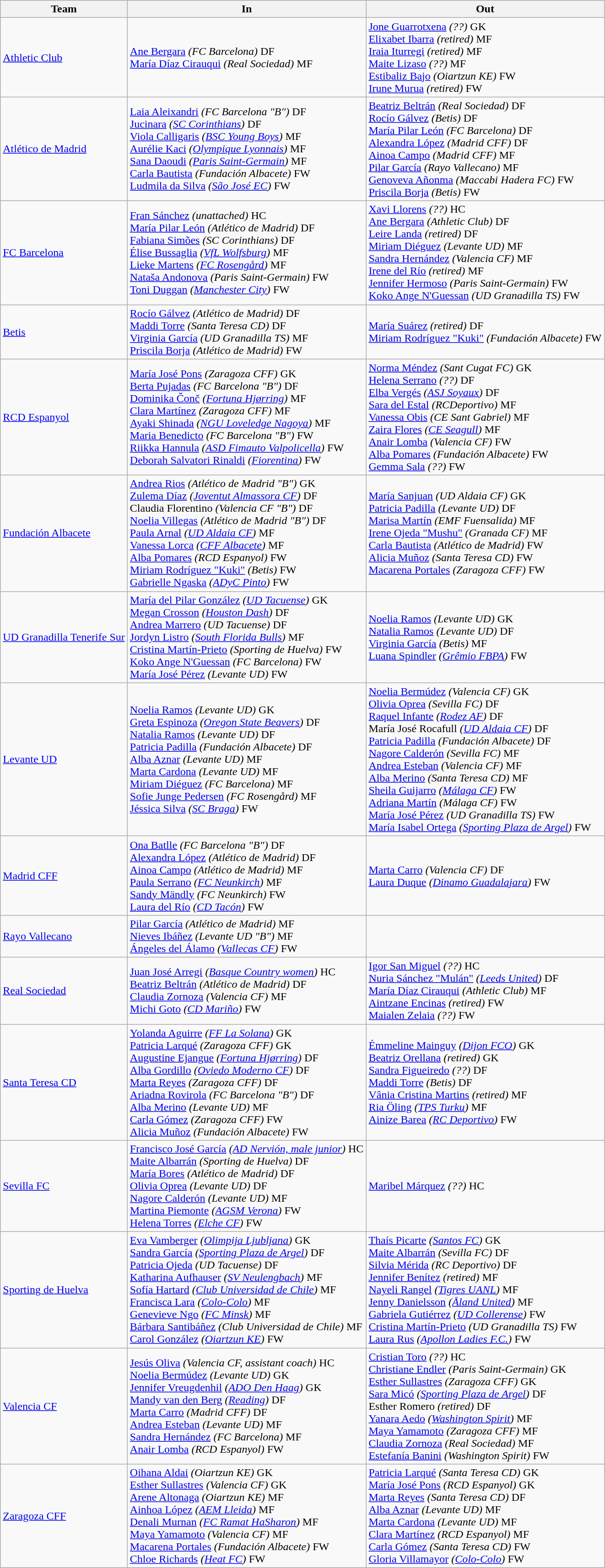<table class="wikitable">
<tr>
<th>Team</th>
<th>In</th>
<th>Out</th>
</tr>
<tr>
<td><a href='#'>Athletic Club</a></td>
<td><a href='#'>Ane Bergara</a> <em>(FC Barcelona)</em> DF  <br> <a href='#'>María Díaz Cirauqui</a> <em>(Real Sociedad)</em> MF</td>
<td><a href='#'>Jone Guarrotxena</a> <em>(??)</em> GK <br>  <a href='#'>Elixabet Ibarra</a> <em>(retired)</em> MF <br>  <a href='#'>Iraia Iturregi</a> <em>(retired)</em> MF  <br>  <a href='#'>Maite Lizaso</a> <em>(??)</em> MF <br> <a href='#'>Estibaliz Bajo</a> <em>(Oiartzun KE)</em> FW <br> <a href='#'>Irune Murua</a> <em>(retired)</em> FW</td>
</tr>
<tr>
<td><a href='#'>Atlético de Madrid</a></td>
<td><a href='#'>Laia Aleixandri</a> <em>(FC Barcelona "B")</em> DF <br>  <a href='#'>Jucinara</a> <em>(<a href='#'>SC Corinthians</a>)</em> DF <br>  <a href='#'>Viola Calligaris</a> <em>(<a href='#'>BSC Young Boys</a>)</em> MF <br>  <a href='#'>Aurélie Kaci</a> <em>(<a href='#'>Olympique Lyonnais</a>)</em> MF <br>  <a href='#'>Sana Daoudi</a> <em>(<a href='#'>Paris Saint-Germain</a>)</em> MF  <br> <a href='#'>Carla Bautista</a> <em>(Fundación Albacete)</em> FW <br>  <a href='#'>Ludmila da Silva</a> <em>(<a href='#'>São José EC</a>)</em> FW</td>
<td><a href='#'>Beatriz Beltrán</a> <em>(Real Sociedad)</em> DF <br> <a href='#'>Rocío Gálvez</a> <em>(Betis)</em> DF <br> <a href='#'>María Pilar León</a> <em>(FC Barcelona)</em> DF <br>  <a href='#'>Alexandra López</a> <em>(Madrid CFF)</em> DF <br> <a href='#'>Ainoa Campo</a> <em>(Madrid CFF)</em> MF <br>  <a href='#'>Pilar García</a> <em>(Rayo Vallecano)</em> MF <br>  <a href='#'>Genoveva Añonma</a> <em>(Maccabi Hadera FC)</em> FW <br> <a href='#'>Priscila Borja</a> <em>(Betis)</em> FW</td>
</tr>
<tr>
<td><a href='#'>FC Barcelona</a></td>
<td><a href='#'>Fran Sánchez</a> <em>(unattached)</em> HC <br>  <a href='#'>María Pilar León</a> <em>(Atlético de Madrid)</em> DF <br>  <a href='#'>Fabiana Simões</a> <em>(SC Corinthians)</em> DF <br>  <a href='#'>Élise Bussaglia</a> <em>(<a href='#'>VfL Wolfsburg</a>)</em> MF <br>  <a href='#'>Lieke Martens</a> <em>(<a href='#'>FC Rosengård</a>)</em> MF <br>  <a href='#'>Nataša Andonova</a> <em>(Paris Saint-Germain)</em> FW <br>  <a href='#'>Toni Duggan</a> <em>(<a href='#'>Manchester City</a>)</em> FW</td>
<td><a href='#'>Xavi Llorens</a> <em>(??)</em> HC <br><a href='#'>Ane Bergara</a> <em>(Athletic Club)</em> DF  <br>  <a href='#'>Leire Landa</a> <em>(retired)</em> DF  <br> <a href='#'>Miriam Diéguez</a> <em>(Levante UD)</em> MF <br> <a href='#'>Sandra Hernández</a> <em>(Valencia CF)</em> MF <br> <a href='#'>Irene del Río</a> <em>(retired)</em> MF <br><a href='#'>Jennifer Hermoso</a> <em>(Paris Saint-Germain)</em> FW <br>  <a href='#'>Koko Ange N'Guessan</a> <em>(UD Granadilla TS)</em> FW</td>
</tr>
<tr>
<td><a href='#'>Betis</a></td>
<td><a href='#'>Rocío Gálvez</a> <em>(Atlético de Madrid)</em> DF <br> <a href='#'>Maddi Torre</a> <em>(Santa Teresa CD)</em> DF <br>  <a href='#'>Virginia García</a> <em>(UD Granadilla TS)</em> MF <br> <a href='#'>Priscila Borja</a> <em>(Atlético de Madrid)</em> FW</td>
<td><a href='#'>María Suárez</a> <em>(retired)</em> DF <br> <a href='#'>Miriam Rodríguez "Kuki"</a> <em>(Fundación Albacete)</em> FW</td>
</tr>
<tr>
<td><a href='#'>RCD Espanyol</a></td>
<td><a href='#'>María José Pons</a> <em>(Zaragoza CFF)</em> GK <br> <a href='#'>Berta Pujadas</a> <em>(FC Barcelona "B")</em> DF <br>  <a href='#'>Dominika Čonč</a> <em>(<a href='#'>Fortuna Hjørring</a>)</em> MF <br> <a href='#'>Clara Martínez</a> <em>(Zaragoza CFF)</em> MF <br>  <a href='#'>Ayaki Shinada</a> <em>(<a href='#'>NGU Loveledge Nagoya</a>)</em> MF <br> <a href='#'>Maria Benedicto</a> <em>(FC Barcelona "B")</em> FW  <br>  <a href='#'>Riikka Hannula</a> <em>(<a href='#'>ASD Fimauto Valpolicella</a>)</em> FW <br>  <a href='#'>Deborah Salvatori Rinaldi</a> <em>(<a href='#'>Fiorentina</a>)</em> FW</td>
<td><a href='#'>Norma Méndez</a> <em>(Sant Cugat FC)</em> GK  <br> <a href='#'>Helena Serrano</a> <em>(??)</em> DF  <br>  <a href='#'>Elba Vergés</a> <em>(<a href='#'>ASJ Soyaux</a>)</em> DF <br> <a href='#'>Sara del Estal</a> <em>(RCDeportivo)</em> MF <br>  <a href='#'>Vanessa Obis</a> <em>(CE Sant Gabriel)</em> MF <br> <a href='#'>Zaira Flores</a> <em>(<a href='#'>CE Seagull</a>)</em> MF <br> <a href='#'>Anair Lomba</a> <em>(Valencia CF)</em> FW <br> <a href='#'>Alba Pomares</a> <em>(Fundación Albacete)</em> FW <br> <a href='#'>Gemma Sala</a> <em>(??)</em> FW</td>
</tr>
<tr>
<td><a href='#'>Fundación Albacete</a></td>
<td><a href='#'>Andrea Rios</a> <em>(Atlético de Madrid "B")</em> GK <br>  <a href='#'>Zulema Díaz</a> <em>(<a href='#'>Joventut Almassora CF</a>)</em> DF <br>  Claudia Florentino <em>(Valencia CF "B")</em> DF <br>  <a href='#'>Noelia Villegas</a> <em>(Atlético de Madrid "B")</em> DF <br> <a href='#'>Paula Arnal</a> <em>(<a href='#'>UD Aldaia CF</a>)</em> MF <br> <a href='#'>Vanessa Lorca</a> <em>(<a href='#'>CFF Albacete</a>)</em> MF <br> <a href='#'>Alba Pomares</a> <em>(RCD Espanyol)</em> FW <br>  <a href='#'>Miriam Rodríguez "Kuki"</a> <em>(Betis)</em> FW <br>  <a href='#'>Gabrielle Ngaska</a> <em>(<a href='#'>ADyC Pinto</a>)</em> FW</td>
<td><a href='#'>María Sanjuan</a> <em>(UD Aldaia CF)</em> GK <br>  <a href='#'>Patricia Padilla</a> <em>(Levante UD)</em> DF <br>  <a href='#'>Marisa Martín</a> <em>(EMF Fuensalida)</em> MF <br> <a href='#'>Irene Ojeda "Mushu"</a> <em>(Granada CF)</em> MF <br> <a href='#'>Carla Bautista</a> <em>(Atlético de Madrid)</em> FW <br> <a href='#'>Alicia Muñoz</a> <em>(Santa Teresa CD)</em> FW <br>  <a href='#'>Macarena Portales</a> <em>(Zaragoza CFF)</em> FW</td>
</tr>
<tr>
<td><a href='#'>UD Granadilla Tenerife Sur</a></td>
<td><a href='#'>María del Pilar González</a> <em>(<a href='#'>UD Tacuense</a>)</em> GK <br>  <a href='#'>Megan Crosson</a> <em>(<a href='#'>Houston Dash</a>)</em> DF <br>  <a href='#'>Andrea Marrero</a> <em>(UD Tacuense)</em> DF <br>  <a href='#'>Jordyn Listro</a> <em>(<a href='#'>South Florida Bulls</a>)</em> MF <br> <a href='#'>Cristina Martín-Prieto</a> <em>(Sporting de Huelva)</em> FW <br>  <a href='#'>Koko Ange N'Guessan</a> <em>(FC Barcelona)</em> FW <br> <a href='#'>María José Pérez</a> <em>(Levante UD)</em> FW</td>
<td><a href='#'>Noelia Ramos</a> <em>(Levante UD)</em> GK <br>  <a href='#'>Natalia Ramos</a> <em>(Levante UD)</em> DF <br> <a href='#'>Virginia García</a> <em>(Betis)</em> MF <br>  <a href='#'>Luana Spindler</a> <em>(<a href='#'>Grêmio FBPA</a>)</em> FW</td>
</tr>
<tr>
<td><a href='#'>Levante UD</a></td>
<td><a href='#'>Noelia Ramos</a> <em>(Levante UD)</em> GK <br>  <a href='#'>Greta Espinoza</a> <em>(<a href='#'>Oregon State Beavers</a>)</em> DF <br><a href='#'>Natalia Ramos</a> <em>(Levante UD)</em> DF <br>  <a href='#'>Patricia Padilla</a> <em>(Fundación Albacete)</em> DF <br>  <a href='#'>Alba Aznar</a> <em>(Levante UD)</em> MF <br>  <a href='#'>Marta Cardona</a> <em>(Levante UD)</em> MF <br>  <a href='#'>Miriam Diéguez</a> <em>(FC Barcelona)</em> MF <br>  <a href='#'>Sofie Junge Pedersen</a> <em>(FC Rosengård)</em> MF<br>  <a href='#'>Jéssica Silva</a> <em>(<a href='#'>SC Braga</a>)</em> FW</td>
<td> <a href='#'>Noelia Bermúdez</a> <em>(Valencia CF)</em> GK <br>  <a href='#'>Olivia Oprea</a> <em>(Sevilla FC)</em> DF <br>  <a href='#'>Raquel Infante</a> <em>(<a href='#'>Rodez AF</a>)</em> DF <br>  María José Rocafull <em>(<a href='#'>UD Aldaia CF</a>)</em> DF <br> <a href='#'>Patricia Padilla</a> <em>(Fundación Albacete)</em> DF <br><a href='#'>Nagore Calderón</a> <em>(Sevilla FC)</em> MF <br>  <a href='#'>Andrea Esteban</a> <em>(Valencia CF)</em> MF <br> <a href='#'>Alba Merino</a> <em>(Santa Teresa CD)</em> MF <br> <a href='#'>Sheila Guijarro</a> <em>(<a href='#'>Málaga CF</a>)</em> FW <br> <a href='#'>Adriana Martín</a> <em>(Málaga CF)</em> FW <br>  <a href='#'>María José Pérez</a> <em>(UD Granadilla TS)</em> FW  <br>  <a href='#'>María Isabel Ortega</a> <em>(<a href='#'>Sporting Plaza de Argel</a>)</em> FW</td>
</tr>
<tr>
<td><a href='#'>Madrid CFF</a></td>
<td><a href='#'>Ona Batlle</a> <em>(FC Barcelona "B")</em> DF <br>  <a href='#'>Alexandra López</a> <em>(Atlético de Madrid)</em> DF <br> <a href='#'>Ainoa Campo</a> <em>(Atlético de Madrid)</em> MF <br> <a href='#'>Paula Serrano</a> <em>(<a href='#'>FC Neunkirch</a>)</em> MF <br>  <a href='#'>Sandy Mändly</a> <em>(FC Neunkirch)</em> FW <br> <a href='#'>Laura del Río</a> <em>(<a href='#'>CD Tacón</a>)</em> FW</td>
<td><a href='#'>Marta Carro</a> <em>(Valencia CF)</em> DF <br>  <a href='#'>Laura Duque</a> <em>(<a href='#'>Dinamo Guadalajara</a>)</em> FW</td>
</tr>
<tr>
<td><a href='#'>Rayo Vallecano</a></td>
<td><a href='#'>Pilar García</a> <em>(Atlético de Madrid)</em> MF <br>  <a href='#'>Nieves Ibáñez</a> <em>(Levante UD "B")</em> MF <br><a href='#'>Ángeles del Álamo</a> <em>(<a href='#'>Vallecas CF</a>)</em> FW</td>
<td></td>
</tr>
<tr>
<td><a href='#'>Real Sociedad</a></td>
<td><a href='#'>Juan José Arregi</a> <em>(<a href='#'>Basque Country women</a>)</em> HC <br>  <a href='#'>Beatriz Beltrán</a> <em>(Atlético de Madrid)</em> DF <br>  <a href='#'>Claudia Zornoza</a> <em>(Valencia CF)</em> MF <br>  <a href='#'>Michi Goto</a> <em>(<a href='#'>CD Mariño</a>)</em> FW</td>
<td><a href='#'>Igor San Miguel</a> <em>(??)</em> HC <br> <a href='#'>Nuria Sánchez "Mulán"</a> <em>(<a href='#'>Leeds United</a>)</em> DF <br> <a href='#'>María Díaz Cirauqui</a> <em>(Athletic Club)</em> MF <br> <a href='#'>Aintzane Encinas</a> <em>(retired)</em> FW <br> <a href='#'>Maialen Zelaia</a> <em>(??)</em> FW</td>
</tr>
<tr>
<td><a href='#'>Santa Teresa CD</a></td>
<td><a href='#'>Yolanda Aguirre</a> <em>(<a href='#'>FF La Solana</a>)</em> GK <br>  <a href='#'>Patricia Larqué</a> <em>(Zaragoza CFF)</em> GK <br>  <a href='#'>Augustine Ejangue</a> <em>(<a href='#'>Fortuna Hjørring</a>)</em> DF <br> <a href='#'>Alba Gordillo</a> <em>(<a href='#'>Oviedo Moderno CF</a>)</em> DF <br> <a href='#'>Marta Reyes</a> <em>(Zaragoza CFF)</em> DF <br> <a href='#'>Ariadna Rovirola</a> <em>(FC Barcelona "B")</em> DF <br> <a href='#'>Alba Merino</a> <em>(Levante UD)</em> MF <br> <a href='#'>Carla Gómez</a> <em>(Zaragoza CFF)</em> FW <br> <a href='#'>Alicia Muñoz</a> <em>(Fundación Albacete)</em> FW</td>
<td> <a href='#'>Émmeline Mainguy</a> <em>(<a href='#'>Dijon FCO</a>)</em> GK <br> <a href='#'>Beatriz Orellana</a> <em>(retired)</em> GK <br>  <a href='#'>Sandra Figueiredo</a> <em>(??)</em> DF <br>  <a href='#'>Maddi Torre</a> <em>(Betis)</em> DF <br>  <a href='#'>Vânia Cristina Martins</a> <em>(retired)</em> MF <br>  <a href='#'>Ria Öling</a> <em>(<a href='#'>TPS Turku</a>)</em> MF <br> <a href='#'>Ainize Barea</a> <em>(<a href='#'>RC Deportivo</a>)</em> FW</td>
</tr>
<tr>
<td><a href='#'>Sevilla FC</a></td>
<td><a href='#'>Francisco José García</a> <em>(<a href='#'>AD Nervión, male junior</a>)</em> HC <br>  <a href='#'>Maite Albarrán</a> <em>(Sporting de Huelva)</em> DF <br> <a href='#'>María Bores</a> <em>(Atlético de Madrid)</em> DF <br>  <a href='#'>Olivia Oprea</a> <em>(Levante UD)</em> DF <br> <a href='#'>Nagore Calderón</a> <em>(Levante UD)</em> MF <br>  <a href='#'>Martina Piemonte</a> <em>(<a href='#'>AGSM Verona</a>)</em> FW <br> <a href='#'>Helena Torres</a> <em>(<a href='#'>Elche CF</a>)</em> FW</td>
<td><a href='#'>Maribel Márquez</a> <em>(??)</em> HC</td>
</tr>
<tr>
<td><a href='#'>Sporting de Huelva</a></td>
<td> <a href='#'>Eva Vamberger</a> <em>(<a href='#'>Olimpija Ljubljana</a>)</em> GK <br>  <a href='#'>Sandra García</a> <em>(<a href='#'>Sporting Plaza de Argel</a>)</em> DF <br> <a href='#'>Patricia Ojeda</a> <em>(UD Tacuense)</em> DF <br>  <a href='#'>Katharina Aufhauser</a> <em>(<a href='#'>SV Neulengbach</a>)</em> MF <br>  <a href='#'>Sofía Hartard</a> <em>(<a href='#'>Club Universidad de Chile</a>)</em> MF <br>  <a href='#'>Francisca Lara</a> <em>(<a href='#'>Colo-Colo</a>)</em> MF <br>  <a href='#'>Genevieve Ngo</a> <em>(<a href='#'>FC Minsk</a>)</em> MF <br>  <a href='#'>Bárbara Santibáñez</a> <em>(Club Universidad de Chile)</em> MF <br>  <a href='#'>Carol González</a> <em>(<a href='#'>Oiartzun KE</a>)</em> FW</td>
<td> <a href='#'>Thaís Picarte</a> <em>(<a href='#'>Santos FC</a>)</em> GK <br>  <a href='#'>Maite Albarrán</a> <em>(Sevilla FC)</em> DF <br> <a href='#'>Silvia Mérida</a> <em>(RC Deportivo)</em> DF <br>  <a href='#'>Jennifer Benítez</a> <em>(retired)</em> MF <br>  <a href='#'>Nayeli Rangel</a> <em>(<a href='#'>Tigres UANL</a>)</em> MF <br>  <a href='#'>Jenny Danielsson</a> <em>(<a href='#'>Åland United</a>)</em> MF <br>  <a href='#'>Gabriela Gutiérrez</a> <em>(<a href='#'>UD Collerense</a>)</em> FW <br> <a href='#'>Cristina Martín-Prieto</a> <em>(UD Granadilla TS)</em> FW <br>  <a href='#'>Laura Rus</a> <em>(<a href='#'>Apollon Ladies F.C.</a>)</em> FW</td>
</tr>
<tr>
<td><a href='#'>Valencia CF</a></td>
<td><a href='#'>Jesús Oliva</a> <em>(Valencia CF, assistant coach)</em> HC <br>  <a href='#'>Noelia Bermúdez</a> <em>(Levante UD)</em> GK <br>  <a href='#'>Jennifer Vreugdenhil</a> <em>(<a href='#'>ADO Den Haag</a>)</em> GK  <br>  <a href='#'>Mandy van den Berg</a> <em>(<a href='#'>Reading</a>)</em> DF <br> <a href='#'>Marta Carro</a> <em>(Madrid CFF)</em> DF <br> <a href='#'>Andrea Esteban</a> <em>(Levante UD)</em> MF <br> <a href='#'>Sandra Hernández</a> <em>(FC Barcelona)</em> MF <br><a href='#'>Anair Lomba</a> <em>(RCD Espanyol)</em> FW</td>
<td> <a href='#'>Cristian Toro</a> <em>(??)</em> HC <br>  <a href='#'>Christiane Endler</a> <em>(Paris Saint-Germain)</em> GK <br><a href='#'>Esther Sullastres</a> <em>(Zaragoza CFF)</em> GK <br><a href='#'>Sara Micó</a> <em>(<a href='#'>Sporting Plaza de Argel</a>)</em> DF <br>Esther Romero <em>(retired)</em> DF <br>  <a href='#'>Yanara Aedo</a> <em>(<a href='#'>Washington Spirit</a>)</em> MF <br>  <a href='#'>Maya Yamamoto</a> <em>(Zaragoza CFF)</em> MF  <br>  <a href='#'>Claudia Zornoza</a> <em>(Real Sociedad)</em> MF <br>  <a href='#'>Estefanía Banini</a> <em>(Washington Spirit)</em> FW</td>
</tr>
<tr>
<td><a href='#'>Zaragoza CFF</a></td>
<td><a href='#'>Oihana Aldai</a> <em>(Oiartzun KE)</em> GK <br> <a href='#'>Esther Sullastres</a> <em>(Valencia CF)</em> GK <br> <a href='#'>Arene Altonaga</a> <em>(Oiartzun KE)</em> MF <br> <a href='#'>Ainhoa López</a> <em>(<a href='#'>AEM Lleida</a>)</em> MF <br>  <a href='#'>Denali Murnan</a> <em>(<a href='#'>FC Ramat HaSharon</a>)</em> MF <br>  <a href='#'>Maya Yamamoto</a> <em>(Valencia CF)</em> MF<br> <a href='#'>Macarena Portales</a> <em>(Fundación Albacete)</em> FW <br>  <a href='#'>Chloe Richards</a> <em>(<a href='#'>Heat FC</a>)</em> FW</td>
<td><a href='#'>Patricia Larqué</a> <em>(Santa Teresa CD)</em> GK <br> <a href='#'>María José Pons</a> <em>(RCD Espanyol)</em> GK <br> <a href='#'>Marta Reyes</a> <em>(Santa Teresa CD)</em> DF <br> <a href='#'>Alba Aznar</a> <em>(Levante UD)</em> MF <br> <a href='#'>Marta Cardona</a> <em>(Levante UD)</em> MF <br> <a href='#'>Clara Martínez</a> <em>(RCD Espanyol)</em> MF <br> <a href='#'>Carla Gómez</a> <em>(Santa Teresa CD)</em> FW <br>  <a href='#'>Gloria Villamayor</a> <em>(<a href='#'>Colo-Colo</a>)</em> FW</td>
</tr>
</table>
